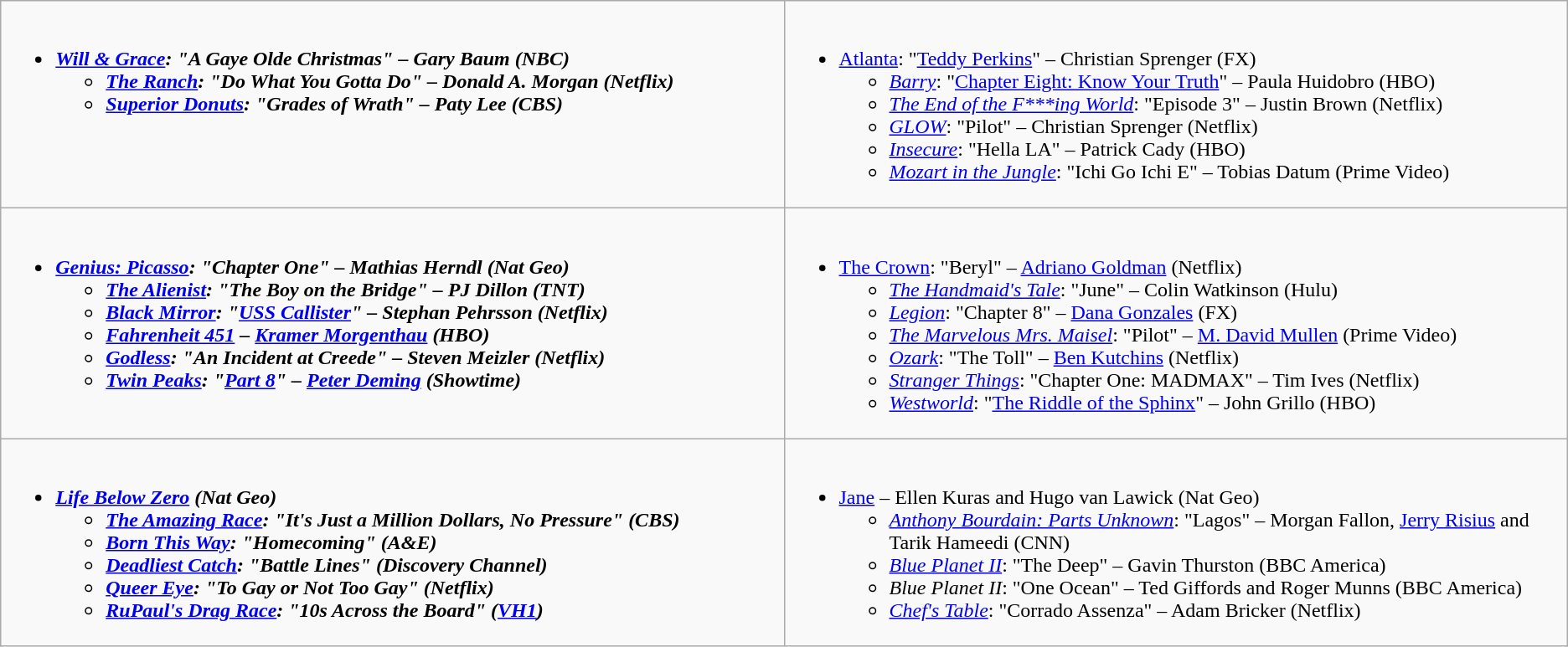<table class="wikitable">
<tr>
<td style="vertical-align:top;" width="50%"><br><ul><li><strong><em><a href='#'>Will & Grace</a><em>: "A Gaye Olde Christmas" – Gary Baum (NBC)<strong><ul><li></em><a href='#'>The Ranch</a><em>: "Do What You Gotta Do" – Donald A. Morgan (Netflix)</li><li></em><a href='#'>Superior Donuts</a><em>: "Grades of Wrath" – Paty Lee (CBS)</li></ul></li></ul></td>
<td style="vertical-align:top;" width="50%"><br><ul><li></em></strong><a href='#'>Atlanta</a></em>: "<a href='#'>Teddy Perkins</a>" – Christian Sprenger (FX)</strong><ul><li><em><a href='#'>Barry</a></em>: "<a href='#'>Chapter Eight: Know Your Truth</a>" – Paula Huidobro (HBO)</li><li><em><a href='#'>The End of the F***ing World</a></em>: "Episode 3" – Justin Brown (Netflix)</li><li><em><a href='#'>GLOW</a></em>: "Pilot" – Christian Sprenger (Netflix)</li><li><em><a href='#'>Insecure</a></em>: "Hella LA" – Patrick Cady (HBO)</li><li><em><a href='#'>Mozart in the Jungle</a></em>: "Ichi Go Ichi E" – Tobias Datum (Prime Video)</li></ul></li></ul></td>
</tr>
<tr>
<td style="vertical-align:top;" width="50%"><br><ul><li><strong><em><a href='#'>Genius: Picasso</a><em>: "Chapter One" – Mathias Herndl (Nat Geo)<strong><ul><li></em><a href='#'>The Alienist</a><em>: "The Boy on the Bridge" – PJ Dillon (TNT)</li><li></em><a href='#'>Black Mirror</a><em>: "<a href='#'>USS Callister</a>" – Stephan Pehrsson (Netflix)</li><li></em><a href='#'>Fahrenheit 451</a><em> – <a href='#'>Kramer Morgenthau</a> (HBO)</li><li></em><a href='#'>Godless</a><em>: "An Incident at Creede" – Steven Meizler (Netflix)</li><li></em><a href='#'>Twin Peaks</a><em>: "<a href='#'>Part 8</a>" – <a href='#'>Peter Deming</a> (Showtime)</li></ul></li></ul></td>
<td style="vertical-align:top;" width="50%"><br><ul><li></em></strong><a href='#'>The Crown</a></em>: "Beryl" – <a href='#'>Adriano Goldman</a> (Netflix)</strong><ul><li><em><a href='#'>The Handmaid's Tale</a></em>: "June" – Colin Watkinson (Hulu)</li><li><em><a href='#'>Legion</a></em>: "Chapter 8" – <a href='#'>Dana Gonzales</a> (FX)</li><li><em><a href='#'>The Marvelous Mrs. Maisel</a></em>: "Pilot" – <a href='#'>M. David Mullen</a> (Prime Video)</li><li><em><a href='#'>Ozark</a></em>: "The Toll" – <a href='#'>Ben Kutchins</a> (Netflix)</li><li><em><a href='#'>Stranger Things</a></em>: "Chapter One: MADMAX" – Tim Ives (Netflix)</li><li><em><a href='#'>Westworld</a></em>: "<a href='#'>The Riddle of the Sphinx</a>" – John Grillo (HBO)</li></ul></li></ul></td>
</tr>
<tr>
<td style="vertical-align:top;" width="50%"><br><ul><li><strong><em><a href='#'>Life Below Zero</a><em> (Nat Geo)<strong><ul><li></em><a href='#'>The Amazing Race</a><em>: "It's Just a Million Dollars, No Pressure" (CBS)</li><li></em><a href='#'>Born This Way</a><em>: "Homecoming" (A&E)</li><li></em><a href='#'>Deadliest Catch</a><em>: "Battle Lines" (Discovery Channel)</li><li></em><a href='#'>Queer Eye</a><em>: "To Gay or Not Too Gay" (Netflix)</li><li></em><a href='#'>RuPaul's Drag Race</a><em>: "10s Across the Board" (<a href='#'>VH1</a>)</li></ul></li></ul></td>
<td style="vertical-align:top;" width="50%"><br><ul><li></em></strong><a href='#'>Jane</a></em> – Ellen Kuras and Hugo van Lawick (Nat Geo)</strong><ul><li><em><a href='#'>Anthony Bourdain: Parts Unknown</a></em>: "Lagos" – Morgan Fallon, <a href='#'>Jerry Risius</a> and Tarik Hameedi (CNN)</li><li><em><a href='#'>Blue Planet II</a></em>: "The Deep" – Gavin Thurston (BBC America)</li><li><em>Blue Planet II</em>: "One Ocean" – Ted Giffords and Roger Munns (BBC America)</li><li><em><a href='#'>Chef's Table</a></em>: "Corrado Assenza" – Adam Bricker (Netflix)</li></ul></li></ul></td>
</tr>
</table>
